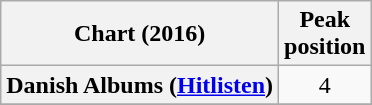<table class="wikitable plainrowheaders sortable" style="text-align:center;">
<tr>
<th scope="col">Chart (2016)</th>
<th scope="col">Peak<br>position</th>
</tr>
<tr>
<th scope="row">Danish Albums (<a href='#'>Hitlisten</a>)</th>
<td>4</td>
</tr>
<tr>
</tr>
</table>
